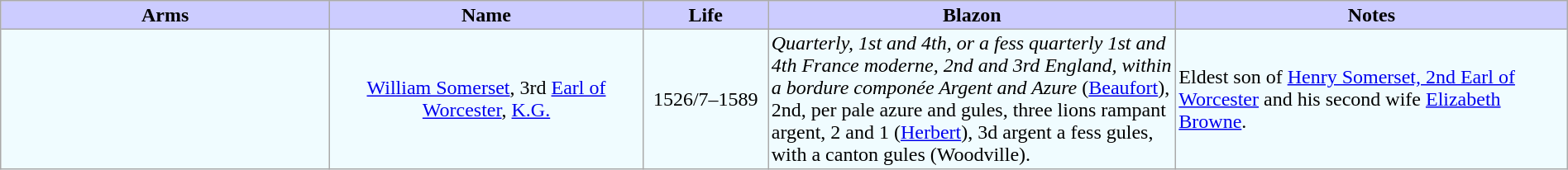<table width="100%" border="1" cellpadding="2" cellspacing="0" style="margin: 0.5em 0.3em 0.5em 0; background: #f9f9f9; border: 1px #aaa solid; border-collapse: collapse;">
<tr>
<th width="21%" bgcolor = "#ccccff">Arms</th>
<th width="20%" bgcolor = "#ccccff">Name</th>
<th width="8%" bgcolor = "#ccccff">Life</th>
<th width="26%" bgcolor = "#ccccff">Blazon</th>
<th width="26%" bgcolor = "#ccccff">Notes</th>
</tr>
<tr bgcolor=f0fcff>
<td align="center"></td>
<td align="center"><a href='#'>William Somerset</a>, 3rd <a href='#'>Earl of Worcester</a>, <a href='#'>K.G.</a></td>
<td align="center">1526/7–1589</td>
<td><em>Quarterly, 1st and 4th, or a fess quarterly 1st and 4th France moderne, 2nd and 3rd England, within a bordure componée Argent and Azure</em> (<a href='#'>Beaufort</a>), 2nd, per pale azure and gules, three lions rampant argent, 2 and 1 (<a href='#'>Herbert</a>), 3d argent a fess gules, with a canton gules (Woodville).</td>
<td>Eldest son of <a href='#'>Henry Somerset, 2nd Earl of Worcester</a> and his second wife <a href='#'>Elizabeth Browne</a>.</td>
</tr>
</table>
